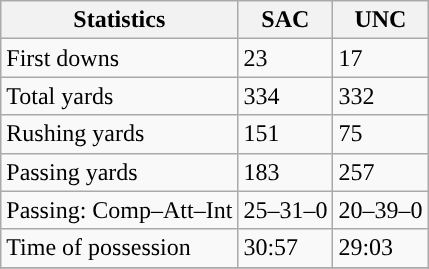<table class="wikitable" style="float: left;">
<tr>
<th>Statistics</th>
<th>SAC</th>
<th>UNC</th>
</tr>
<tr>
<td>First downs</td>
<td>23</td>
<td>17</td>
</tr>
<tr>
<td>Total yards</td>
<td>334</td>
<td>332</td>
</tr>
<tr>
<td>Rushing yards</td>
<td>151</td>
<td>75</td>
</tr>
<tr>
<td>Passing yards</td>
<td>183</td>
<td>257</td>
</tr>
<tr>
<td>Passing: Comp–Att–Int</td>
<td>25–31–0</td>
<td>20–39–0</td>
</tr>
<tr>
<td>Time of possession</td>
<td>30:57</td>
<td>29:03</td>
</tr>
<tr>
</tr>
</table>
